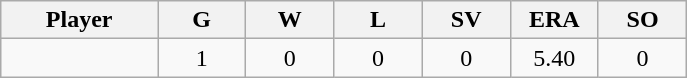<table class="wikitable sortable">
<tr>
<th bgcolor="#DDDDFF" width="16%">Player</th>
<th bgcolor="#DDDDFF" width="9%">G</th>
<th bgcolor="#DDDDFF" width="9%">W</th>
<th bgcolor="#DDDDFF" width="9%">L</th>
<th bgcolor="#DDDDFF" width="9%">SV</th>
<th bgcolor="#DDDDFF" width="9%">ERA</th>
<th bgcolor="#DDDDFF" width="9%">SO</th>
</tr>
<tr align="center">
<td></td>
<td>1</td>
<td>0</td>
<td>0</td>
<td>0</td>
<td>5.40</td>
<td>0</td>
</tr>
</table>
